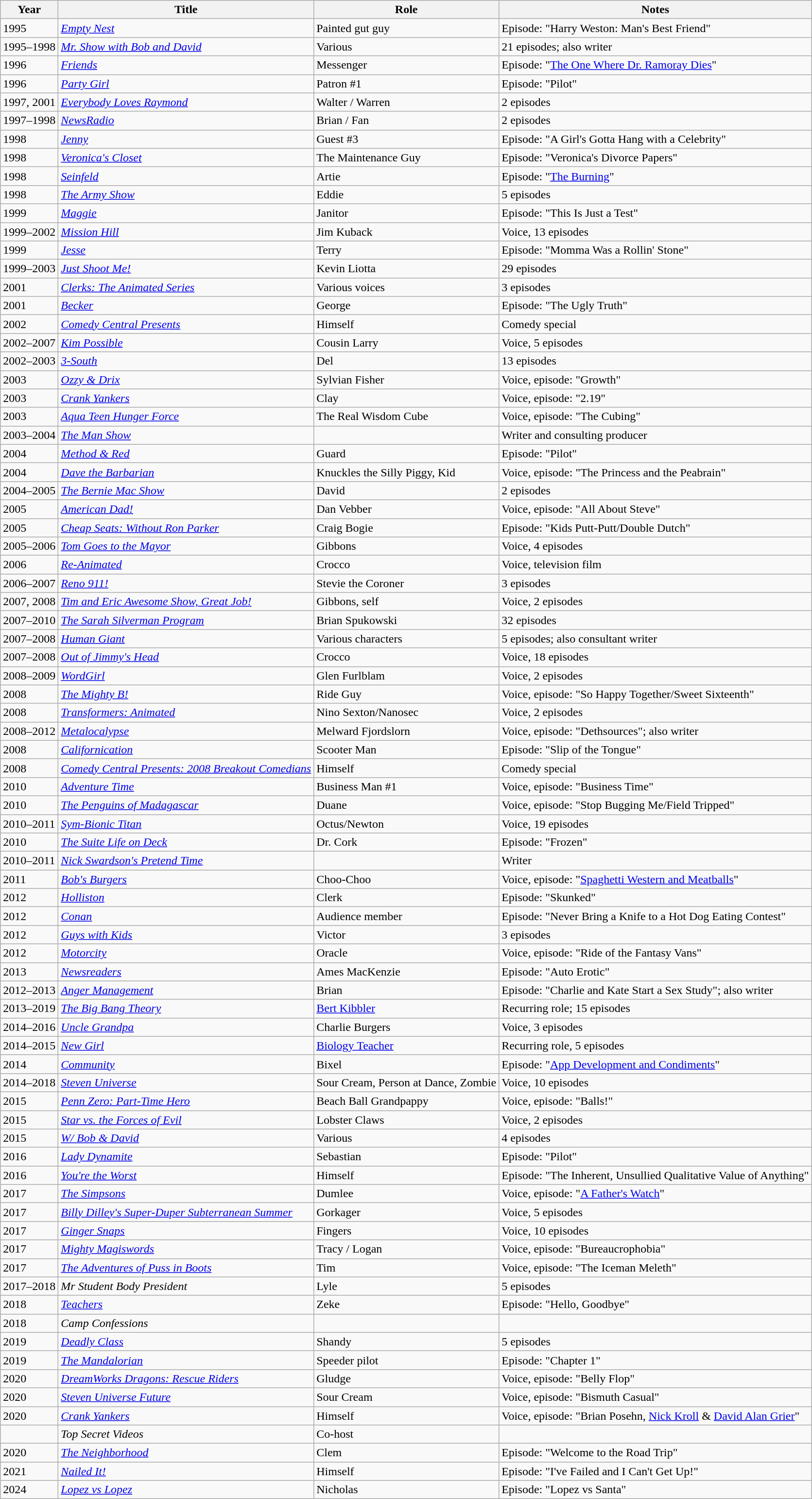<table class="wikitable sortable">
<tr>
<th>Year</th>
<th>Title</th>
<th>Role</th>
<th class="unsortable">Notes</th>
</tr>
<tr>
<td>1995</td>
<td><em><a href='#'>Empty Nest</a></em></td>
<td>Painted gut guy</td>
<td>Episode: "Harry Weston: Man's Best Friend"</td>
</tr>
<tr>
<td>1995–1998</td>
<td><em><a href='#'>Mr. Show with Bob and David</a></em></td>
<td>Various</td>
<td>21 episodes; also writer</td>
</tr>
<tr>
<td>1996</td>
<td><em><a href='#'>Friends</a></em></td>
<td>Messenger</td>
<td>Episode: "<a href='#'>The One Where Dr. Ramoray Dies</a>"</td>
</tr>
<tr>
<td>1996</td>
<td><em><a href='#'>Party Girl</a></em></td>
<td>Patron #1</td>
<td>Episode: "Pilot"</td>
</tr>
<tr>
<td>1997, 2001</td>
<td><em><a href='#'>Everybody Loves Raymond</a></em></td>
<td>Walter / Warren</td>
<td>2 episodes</td>
</tr>
<tr>
<td>1997–1998</td>
<td><em><a href='#'>NewsRadio</a></em></td>
<td>Brian / Fan</td>
<td>2 episodes</td>
</tr>
<tr>
<td>1998</td>
<td><em><a href='#'>Jenny</a></em></td>
<td>Guest #3</td>
<td>Episode: "A Girl's Gotta Hang with a Celebrity"</td>
</tr>
<tr>
<td>1998</td>
<td><em><a href='#'>Veronica's Closet</a></em></td>
<td>The Maintenance Guy</td>
<td>Episode: "Veronica's Divorce Papers"</td>
</tr>
<tr>
<td>1998</td>
<td><em><a href='#'>Seinfeld</a></em></td>
<td>Artie</td>
<td>Episode: "<a href='#'>The Burning</a>"</td>
</tr>
<tr>
<td>1998</td>
<td><em><a href='#'>The Army Show</a></em></td>
<td>Eddie</td>
<td>5 episodes</td>
</tr>
<tr>
<td>1999</td>
<td><em><a href='#'>Maggie</a></em></td>
<td>Janitor</td>
<td>Episode: "This Is Just a Test"</td>
</tr>
<tr>
<td>1999–2002</td>
<td><em><a href='#'>Mission Hill</a></em></td>
<td>Jim Kuback</td>
<td>Voice, 13 episodes</td>
</tr>
<tr>
<td>1999</td>
<td><em><a href='#'>Jesse</a></em></td>
<td>Terry</td>
<td>Episode: "Momma Was a Rollin' Stone"</td>
</tr>
<tr>
<td>1999–2003</td>
<td><em><a href='#'>Just Shoot Me!</a></em></td>
<td>Kevin Liotta</td>
<td>29 episodes</td>
</tr>
<tr>
<td>2001</td>
<td><em><a href='#'>Clerks: The Animated Series</a></em></td>
<td>Various voices</td>
<td>3 episodes</td>
</tr>
<tr>
<td>2001</td>
<td><em><a href='#'>Becker</a></em></td>
<td>George</td>
<td>Episode: "The Ugly Truth"</td>
</tr>
<tr>
<td>2002</td>
<td><em><a href='#'>Comedy Central Presents</a></em></td>
<td>Himself</td>
<td>Comedy special</td>
</tr>
<tr>
<td>2002–2007</td>
<td><em><a href='#'>Kim Possible</a></em></td>
<td>Cousin Larry</td>
<td>Voice, 5 episodes</td>
</tr>
<tr>
<td>2002–2003</td>
<td><em><a href='#'>3-South</a></em></td>
<td>Del</td>
<td>13 episodes</td>
</tr>
<tr>
<td>2003</td>
<td><em><a href='#'>Ozzy & Drix</a></em></td>
<td>Sylvian Fisher</td>
<td>Voice, episode: "Growth"</td>
</tr>
<tr>
<td>2003</td>
<td><em><a href='#'>Crank Yankers</a></em></td>
<td>Clay</td>
<td>Voice, episode: "2.19"</td>
</tr>
<tr>
<td>2003</td>
<td><em><a href='#'>Aqua Teen Hunger Force</a></em></td>
<td>The Real Wisdom Cube</td>
<td>Voice, episode: "The Cubing"</td>
</tr>
<tr>
<td>2003–2004</td>
<td><em><a href='#'>The Man Show</a></em></td>
<td></td>
<td>Writer and consulting producer</td>
</tr>
<tr>
<td>2004</td>
<td><em><a href='#'>Method & Red</a></em></td>
<td>Guard</td>
<td>Episode: "Pilot"</td>
</tr>
<tr>
<td>2004</td>
<td><em><a href='#'>Dave the Barbarian</a></em></td>
<td>Knuckles the Silly Piggy, Kid</td>
<td>Voice, episode: "The Princess and the Peabrain"</td>
</tr>
<tr>
<td>2004–2005</td>
<td><em><a href='#'>The Bernie Mac Show</a></em></td>
<td>David</td>
<td>2 episodes</td>
</tr>
<tr>
<td>2005</td>
<td><em><a href='#'>American Dad!</a></em></td>
<td>Dan Vebber</td>
<td>Voice, episode: "All About Steve"</td>
</tr>
<tr>
<td>2005</td>
<td><em><a href='#'>Cheap Seats: Without Ron Parker</a></em></td>
<td>Craig Bogie</td>
<td>Episode: "Kids Putt-Putt/Double Dutch"</td>
</tr>
<tr>
<td>2005–2006</td>
<td><em><a href='#'>Tom Goes to the Mayor</a></em></td>
<td>Gibbons</td>
<td>Voice, 4 episodes</td>
</tr>
<tr>
<td>2006</td>
<td><em><a href='#'>Re-Animated</a></em></td>
<td>Crocco</td>
<td>Voice, television film</td>
</tr>
<tr>
<td>2006–2007</td>
<td><em><a href='#'>Reno 911!</a></em></td>
<td>Stevie the Coroner</td>
<td>3 episodes</td>
</tr>
<tr>
<td>2007, 2008</td>
<td><em><a href='#'>Tim and Eric Awesome Show, Great Job!</a></em></td>
<td>Gibbons, self</td>
<td>Voice, 2 episodes</td>
</tr>
<tr>
<td>2007–2010</td>
<td><em><a href='#'>The Sarah Silverman Program</a></em></td>
<td>Brian Spukowski</td>
<td>32 episodes</td>
</tr>
<tr>
<td>2007–2008</td>
<td><em><a href='#'>Human Giant</a></em></td>
<td>Various characters</td>
<td>5 episodes; also consultant writer</td>
</tr>
<tr>
<td>2007–2008</td>
<td><em><a href='#'>Out of Jimmy's Head</a></em></td>
<td>Crocco</td>
<td>Voice, 18 episodes</td>
</tr>
<tr>
<td>2008–2009</td>
<td><em><a href='#'>WordGirl</a></em></td>
<td>Glen Furlblam</td>
<td>Voice, 2 episodes</td>
</tr>
<tr>
<td>2008</td>
<td><em><a href='#'>The Mighty B!</a></em></td>
<td>Ride Guy</td>
<td>Voice, episode: "So Happy Together/Sweet Sixteenth"</td>
</tr>
<tr>
<td>2008</td>
<td><em><a href='#'>Transformers: Animated</a></em></td>
<td>Nino Sexton/Nanosec</td>
<td>Voice, 2 episodes</td>
</tr>
<tr>
<td>2008–2012</td>
<td><em><a href='#'>Metalocalypse</a></em></td>
<td>Melward Fjordslorn</td>
<td>Voice, episode: "Dethsources"; also writer</td>
</tr>
<tr>
<td>2008</td>
<td><em><a href='#'>Californication</a></em></td>
<td>Scooter Man</td>
<td>Episode: "Slip of the Tongue"</td>
</tr>
<tr>
<td>2008</td>
<td><em><a href='#'>Comedy Central Presents: 2008 Breakout Comedians</a></em></td>
<td>Himself</td>
<td>Comedy special</td>
</tr>
<tr>
<td>2010</td>
<td><em><a href='#'>Adventure Time</a></em></td>
<td>Business Man #1</td>
<td>Voice, episode: "Business Time"</td>
</tr>
<tr>
<td>2010</td>
<td><em><a href='#'>The Penguins of Madagascar</a></em></td>
<td>Duane</td>
<td>Voice, episode: "Stop Bugging Me/Field Tripped"</td>
</tr>
<tr>
<td>2010–2011</td>
<td><em><a href='#'>Sym-Bionic Titan</a></em></td>
<td>Octus/Newton</td>
<td>Voice, 19 episodes</td>
</tr>
<tr>
<td>2010</td>
<td><em><a href='#'>The Suite Life on Deck</a></em></td>
<td>Dr. Cork</td>
<td>Episode: "Frozen"</td>
</tr>
<tr>
<td>2010–2011</td>
<td><em><a href='#'>Nick Swardson's Pretend Time</a></em></td>
<td></td>
<td>Writer</td>
</tr>
<tr>
<td>2011</td>
<td><em><a href='#'>Bob's Burgers</a></em></td>
<td>Choo-Choo</td>
<td>Voice, episode: "<a href='#'>Spaghetti Western and Meatballs</a>"</td>
</tr>
<tr>
<td>2012</td>
<td><em><a href='#'>Holliston</a></em></td>
<td>Clerk</td>
<td>Episode: "Skunked"</td>
</tr>
<tr>
<td>2012</td>
<td><em><a href='#'>Conan</a></em></td>
<td>Audience member</td>
<td>Episode: "Never Bring a Knife to a Hot Dog Eating Contest"</td>
</tr>
<tr>
<td>2012</td>
<td><em><a href='#'>Guys with Kids</a></em></td>
<td>Victor</td>
<td>3 episodes</td>
</tr>
<tr>
<td>2012</td>
<td><em><a href='#'>Motorcity</a></em></td>
<td>Oracle</td>
<td>Voice, episode: "Ride of the Fantasy Vans"</td>
</tr>
<tr>
<td>2013</td>
<td><em><a href='#'>Newsreaders</a></em></td>
<td>Ames MacKenzie</td>
<td>Episode: "Auto Erotic"</td>
</tr>
<tr>
<td>2012–2013</td>
<td><em><a href='#'>Anger Management</a></em></td>
<td>Brian</td>
<td>Episode: "Charlie and Kate Start a Sex Study"; also writer</td>
</tr>
<tr>
<td>2013–2019</td>
<td><em><a href='#'>The Big Bang Theory</a></em></td>
<td><a href='#'>Bert Kibbler</a></td>
<td>Recurring role; 15 episodes</td>
</tr>
<tr>
<td>2014–2016</td>
<td><em><a href='#'>Uncle Grandpa</a></em></td>
<td>Charlie Burgers</td>
<td>Voice, 3 episodes</td>
</tr>
<tr>
<td>2014–2015</td>
<td><em><a href='#'>New Girl</a></em></td>
<td><a href='#'>Biology Teacher</a></td>
<td>Recurring role, 5 episodes</td>
</tr>
<tr>
<td>2014</td>
<td><em><a href='#'>Community</a></em></td>
<td>Bixel</td>
<td>Episode: "<a href='#'>App Development and Condiments</a>"</td>
</tr>
<tr>
<td>2014–2018</td>
<td><em><a href='#'>Steven Universe</a></em></td>
<td>Sour Cream, Person at Dance, Zombie</td>
<td>Voice, 10 episodes</td>
</tr>
<tr>
<td>2015</td>
<td><em><a href='#'>Penn Zero: Part-Time Hero</a></em></td>
<td>Beach Ball Grandpappy</td>
<td>Voice, episode: "Balls!"</td>
</tr>
<tr>
<td>2015</td>
<td><em><a href='#'>Star vs. the Forces of Evil</a></em></td>
<td>Lobster Claws</td>
<td>Voice, 2 episodes</td>
</tr>
<tr>
<td>2015</td>
<td><em><a href='#'>W/ Bob & David</a></em></td>
<td>Various</td>
<td>4 episodes</td>
</tr>
<tr>
<td>2016</td>
<td><em><a href='#'>Lady Dynamite</a></em></td>
<td>Sebastian</td>
<td>Episode: "Pilot"</td>
</tr>
<tr>
<td>2016</td>
<td><em><a href='#'>You're the Worst</a></em></td>
<td>Himself</td>
<td>Episode: "The Inherent, Unsullied Qualitative Value of Anything"</td>
</tr>
<tr>
<td>2017</td>
<td><em><a href='#'>The Simpsons</a></em></td>
<td>Dumlee</td>
<td>Voice, episode: "<a href='#'>A Father's Watch</a>"</td>
</tr>
<tr>
<td>2017</td>
<td><em><a href='#'>Billy Dilley's Super-Duper Subterranean Summer</a></em></td>
<td>Gorkager</td>
<td>Voice, 5 episodes</td>
</tr>
<tr>
<td>2017</td>
<td><em><a href='#'>Ginger Snaps</a></em></td>
<td>Fingers</td>
<td>Voice, 10 episodes</td>
</tr>
<tr>
<td>2017</td>
<td><em><a href='#'>Mighty Magiswords</a></em></td>
<td>Tracy / Logan</td>
<td>Voice, episode: "Bureaucrophobia"</td>
</tr>
<tr>
<td>2017</td>
<td><em><a href='#'>The Adventures of Puss in Boots</a></em></td>
<td>Tim</td>
<td>Voice, episode: "The Iceman Meleth"</td>
</tr>
<tr>
<td>2017–2018</td>
<td><em>Mr Student Body President</em></td>
<td>Lyle</td>
<td>5 episodes</td>
</tr>
<tr>
<td>2018</td>
<td><em><a href='#'>Teachers</a></em></td>
<td>Zeke</td>
<td>Episode: "Hello, Goodbye"</td>
</tr>
<tr>
<td>2018</td>
<td><em>Camp Confessions</em></td>
<td></td>
<td></td>
</tr>
<tr>
<td>2019</td>
<td><em><a href='#'>Deadly Class</a></em></td>
<td>Shandy</td>
<td>5 episodes</td>
</tr>
<tr>
<td>2019</td>
<td><em><a href='#'>The Mandalorian</a></em></td>
<td>Speeder pilot</td>
<td>Episode: "Chapter 1"</td>
</tr>
<tr>
<td>2020</td>
<td><em><a href='#'>DreamWorks Dragons: Rescue Riders</a></em></td>
<td>Gludge</td>
<td>Voice, episode: "Belly Flop"</td>
</tr>
<tr>
<td>2020</td>
<td><em><a href='#'>Steven Universe Future</a></em></td>
<td>Sour Cream</td>
<td>Voice, episode: "Bismuth Casual"</td>
</tr>
<tr>
<td>2020</td>
<td><em><a href='#'>Crank Yankers</a></em></td>
<td>Himself</td>
<td>Voice, episode: "Brian Posehn, <a href='#'>Nick Kroll</a> & <a href='#'>David Alan Grier</a>"</td>
</tr>
<tr>
<td></td>
<td><em>Top Secret Videos</em></td>
<td>Co-host</td>
<td></td>
</tr>
<tr>
<td>2020</td>
<td><em><a href='#'>The Neighborhood</a></em></td>
<td>Clem</td>
<td>Episode: "Welcome to the Road Trip"</td>
</tr>
<tr>
<td>2021</td>
<td><em><a href='#'>Nailed It!</a></em></td>
<td>Himself</td>
<td>Episode: "I've Failed and I Can't Get Up!"</td>
</tr>
<tr>
<td>2024</td>
<td><em><a href='#'>Lopez vs Lopez</a></em></td>
<td>Nicholas</td>
<td>Episode: "Lopez vs Santa"</td>
</tr>
</table>
